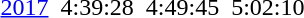<table>
<tr>
<td><a href='#'>2017</a></td>
<td></td>
<td>4:39:28</td>
<td></td>
<td>4:49:45</td>
<td></td>
<td>5:02:10</td>
</tr>
</table>
